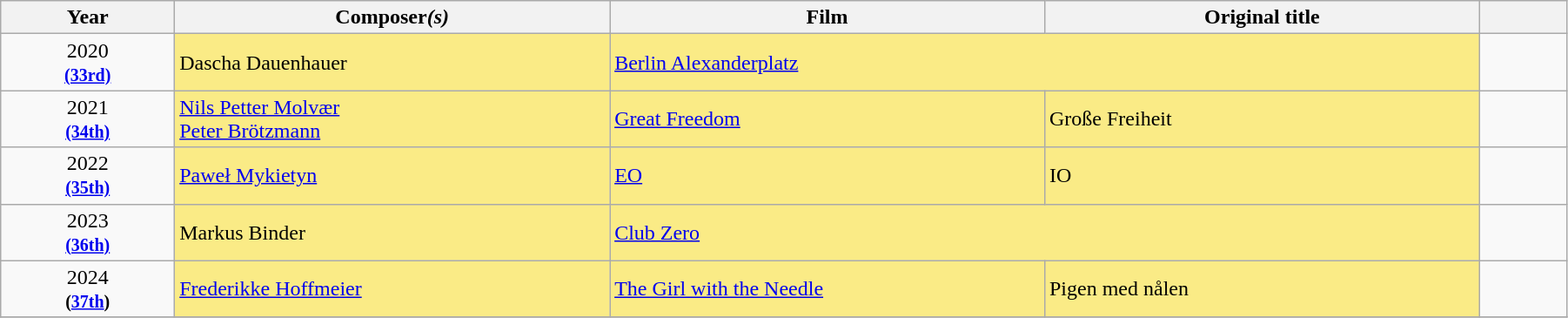<table class="wikitable" width="95%" cellpadding="5">
<tr>
<th width="10%"><strong>Year</strong></th>
<th width="25%"><strong>Composer<strong><em>(s)<em></th>
<th width="25%"></strong>Film<strong></th>
<th width="25%"></strong>Original title<strong></th>
<th width="5%"></th>
</tr>
<tr>
<td style="text-align:center;"></strong>2020<strong><br><small><a href='#'>(33rd)</a></small></td>
<td style="background:#FAEB86;"></strong>Dascha Dauenhauer<strong></td>
<td colspan="2" style="background:#FAEB86;"></em></strong><a href='#'>Berlin Alexanderplatz</a><strong><em></td>
<td></td>
</tr>
<tr>
<td style="text-align:center;"></strong>2021<strong><br><small><a href='#'>(34th)</a></small></td>
<td style="background:#FAEB86;"></strong><a href='#'>Nils Petter Molvær</a><strong><br> </strong><a href='#'>Peter Brötzmann</a><strong></td>
<td style="background:#FAEB86;"></em></strong><a href='#'>Great Freedom</a><strong><em></td>
<td style="background:#FAEB86;"></em></strong>Große Freiheit<strong><em></td>
<td></td>
</tr>
<tr>
<td style="text-align:center;"></strong>2022<strong><br><small><a href='#'>(35th)</a></small></td>
<td style="background:#FAEB86;"></strong><a href='#'>Paweł Mykietyn</a><strong></td>
<td style="background:#FAEB86;"></em></strong><a href='#'>EO</a><strong><em></td>
<td style="background:#FAEB86;"></em></strong>IO<strong><em></td>
<td></td>
</tr>
<tr>
<td style="text-align:center;"></strong>2023<strong><br><small><a href='#'>(36th)</a></small></td>
<td style="background:#FAEB86;"></strong>Markus Binder<strong></td>
<td colspan=2 style="background:#FAEB86;"></em></strong><a href='#'>Club Zero</a><strong><em></td>
<td></td>
</tr>
<tr>
<td style="text-align:center;"></strong>2024<strong><br><small>(<a href='#'>37th</a>)</small></td>
<td style="background:#FAEB86;"></strong><a href='#'>Frederikke Hoffmeier</a><strong></td>
<td style="background:#FAEB86;"></em></strong><a href='#'>The Girl with the Needle</a><strong><em></td>
<td style="background:#FAEB86;"></em></strong>Pigen med nålen<strong><em></td>
<td></td>
</tr>
<tr>
</tr>
</table>
